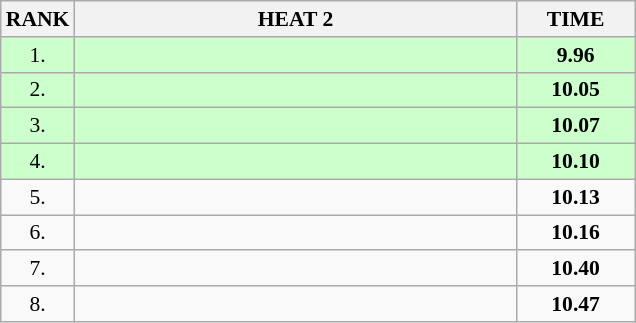<table class="wikitable" style="border-collapse: collapse; font-size: 90%;">
<tr>
<th>RANK</th>
<th style="width: 20em">HEAT 2</th>
<th style="width: 5em">TIME</th>
</tr>
<tr style="background:#ccffcc;">
<td align="center">1.</td>
<td></td>
<td align="center"><strong>9.96</strong></td>
</tr>
<tr style="background:#ccffcc;">
<td align="center">2.</td>
<td></td>
<td align="center"><strong>10.05</strong></td>
</tr>
<tr style="background:#ccffcc;">
<td align="center">3.</td>
<td></td>
<td align="center"><strong>10.07</strong></td>
</tr>
<tr style="background:#ccffcc;">
<td align="center">4.</td>
<td></td>
<td align="center"><strong>10.10</strong></td>
</tr>
<tr>
<td align="center">5.</td>
<td></td>
<td align="center"><strong>10.13</strong></td>
</tr>
<tr>
<td align="center">6.</td>
<td></td>
<td align="center"><strong>10.16</strong></td>
</tr>
<tr>
<td align="center">7.</td>
<td></td>
<td align="center"><strong>10.40</strong></td>
</tr>
<tr>
<td align="center">8.</td>
<td></td>
<td align="center"><strong>10.47</strong></td>
</tr>
</table>
